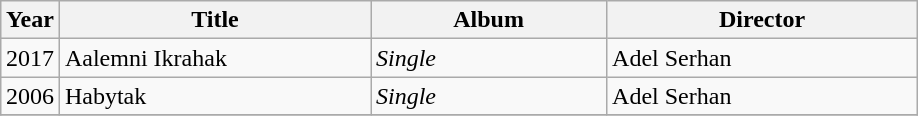<table class="wikitable" style="margin:1em auto 1em auto;">
<tr>
<th>Year</th>
<th style="width:200px;">Title</th>
<th style="width:150px;">Album</th>
<th style="width:200px;">Director</th>
</tr>
<tr>
<td>2017</td>
<td>Aalemni Ikrahak</td>
<td><em>Single</em></td>
<td>Adel Serhan</td>
</tr>
<tr>
<td>2006</td>
<td>Habytak</td>
<td><em>Single</em></td>
<td>Adel Serhan</td>
</tr>
<tr>
</tr>
</table>
